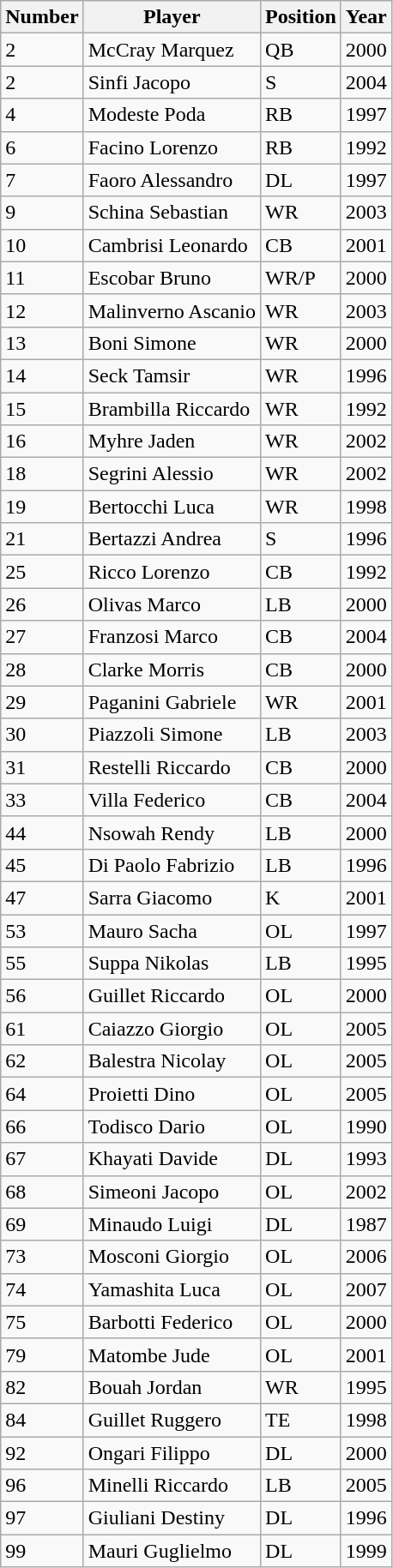<table class="wikitable sortable">
<tr>
<th>Number</th>
<th>Player</th>
<th>Position</th>
<th>Year</th>
</tr>
<tr>
<td>2</td>
<td>McCray Marquez</td>
<td>QB</td>
<td>2000</td>
</tr>
<tr>
<td>2</td>
<td>Sinfi Jacopo</td>
<td>S</td>
<td>2004</td>
</tr>
<tr>
<td>4</td>
<td>Modeste Poda</td>
<td>RB</td>
<td>1997</td>
</tr>
<tr>
<td>6</td>
<td>Facino Lorenzo</td>
<td>RB</td>
<td>1992</td>
</tr>
<tr>
<td>7</td>
<td>Faoro Alessandro</td>
<td>DL</td>
<td>1997</td>
</tr>
<tr>
<td>9</td>
<td>Schina Sebastian</td>
<td>WR</td>
<td>2003</td>
</tr>
<tr>
<td>10</td>
<td>Cambrisi Leonardo</td>
<td>CB</td>
<td>2001</td>
</tr>
<tr>
<td>11</td>
<td>Escobar Bruno</td>
<td>WR/P</td>
<td>2000</td>
</tr>
<tr>
<td>12</td>
<td>Malinverno Ascanio</td>
<td>WR</td>
<td>2003</td>
</tr>
<tr>
<td>13</td>
<td>Boni Simone</td>
<td>WR</td>
<td>2000</td>
</tr>
<tr>
<td>14</td>
<td>Seck Tamsir</td>
<td>WR</td>
<td>1996</td>
</tr>
<tr>
<td>15</td>
<td>Brambilla Riccardo</td>
<td>WR</td>
<td>1992</td>
</tr>
<tr>
<td>16</td>
<td>Myhre Jaden</td>
<td>WR</td>
<td>2002</td>
</tr>
<tr>
<td>18</td>
<td>Segrini Alessio</td>
<td>WR</td>
<td>2002</td>
</tr>
<tr>
<td>19</td>
<td>Bertocchi Luca</td>
<td>WR</td>
<td>1998</td>
</tr>
<tr>
<td>21</td>
<td>Bertazzi Andrea</td>
<td>S</td>
<td>1996</td>
</tr>
<tr>
<td>25</td>
<td>Ricco Lorenzo</td>
<td>CB</td>
<td>1992</td>
</tr>
<tr>
<td>26</td>
<td>Olivas Marco</td>
<td>LB</td>
<td>2000</td>
</tr>
<tr>
<td>27</td>
<td>Franzosi Marco</td>
<td>CB</td>
<td>2004</td>
</tr>
<tr>
<td>28</td>
<td>Clarke Morris</td>
<td>CB</td>
<td>2000</td>
</tr>
<tr>
<td>29</td>
<td>Paganini Gabriele</td>
<td>WR</td>
<td>2001</td>
</tr>
<tr>
<td>30</td>
<td>Piazzoli Simone</td>
<td>LB</td>
<td>2003</td>
</tr>
<tr>
<td>31</td>
<td>Restelli Riccardo</td>
<td>CB</td>
<td>2000</td>
</tr>
<tr>
<td>33</td>
<td>Villa Federico</td>
<td>CB</td>
<td>2004</td>
</tr>
<tr>
<td>44</td>
<td>Nsowah Rendy</td>
<td>LB</td>
<td>2000</td>
</tr>
<tr>
<td>45</td>
<td>Di Paolo Fabrizio</td>
<td>LB</td>
<td>1996</td>
</tr>
<tr>
<td>47</td>
<td>Sarra Giacomo</td>
<td>K</td>
<td>2001</td>
</tr>
<tr>
<td>53</td>
<td>Mauro Sacha</td>
<td>OL</td>
<td>1997</td>
</tr>
<tr>
<td>55</td>
<td>Suppa Nikolas</td>
<td>LB</td>
<td>1995</td>
</tr>
<tr>
<td>56</td>
<td>Guillet Riccardo</td>
<td>OL</td>
<td>2000</td>
</tr>
<tr>
<td>61</td>
<td>Caiazzo Giorgio</td>
<td>OL</td>
<td>2005</td>
</tr>
<tr>
<td>62</td>
<td>Balestra Nicolay</td>
<td>OL</td>
<td>2005</td>
</tr>
<tr>
<td>64</td>
<td>Proietti Dino</td>
<td>OL</td>
<td>2005</td>
</tr>
<tr>
<td>66</td>
<td>Todisco Dario</td>
<td>OL</td>
<td>1990</td>
</tr>
<tr>
<td>67</td>
<td>Khayati Davide</td>
<td>DL</td>
<td>1993</td>
</tr>
<tr>
<td>68</td>
<td>Simeoni Jacopo</td>
<td>OL</td>
<td>2002</td>
</tr>
<tr>
<td>69</td>
<td>Minaudo Luigi</td>
<td>DL</td>
<td>1987</td>
</tr>
<tr>
<td>73</td>
<td>Mosconi Giorgio</td>
<td>OL</td>
<td>2006</td>
</tr>
<tr>
<td>74</td>
<td>Yamashita Luca</td>
<td>OL</td>
<td>2007</td>
</tr>
<tr>
<td>75</td>
<td>Barbotti Federico</td>
<td>OL</td>
<td>2000</td>
</tr>
<tr>
<td>79</td>
<td>Matombe Jude</td>
<td>OL</td>
<td>2001</td>
</tr>
<tr>
<td>82</td>
<td>Bouah Jordan</td>
<td>WR</td>
<td>1995</td>
</tr>
<tr>
<td>84</td>
<td>Guillet Ruggero</td>
<td>TE</td>
<td>1998</td>
</tr>
<tr>
<td>92</td>
<td>Ongari Filippo</td>
<td>DL</td>
<td>2000</td>
</tr>
<tr>
<td>96</td>
<td>Minelli Riccardo</td>
<td>LB</td>
<td>2005</td>
</tr>
<tr>
<td>97</td>
<td>Giuliani Destiny</td>
<td>DL</td>
<td>1996</td>
</tr>
<tr>
<td>99</td>
<td>Mauri Guglielmo</td>
<td>DL</td>
<td>1999</td>
</tr>
</table>
